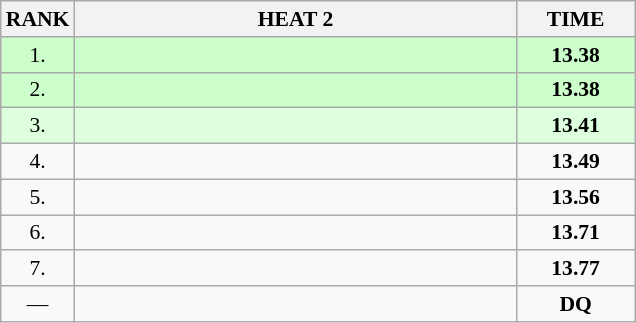<table class="wikitable" style="border-collapse: collapse; font-size: 90%;">
<tr>
<th>RANK</th>
<th style="width: 20em">HEAT 2</th>
<th style="width: 5em">TIME</th>
</tr>
<tr style="background:#ccffcc;">
<td align="center">1.</td>
<td></td>
<td align="center"><strong>13.38</strong></td>
</tr>
<tr style="background:#ccffcc;">
<td align="center">2.</td>
<td></td>
<td align="center"><strong>13.38</strong></td>
</tr>
<tr style="background:#ddffdd;">
<td align="center">3.</td>
<td></td>
<td align="center"><strong>13.41</strong></td>
</tr>
<tr>
<td align="center">4.</td>
<td></td>
<td align="center"><strong>13.49</strong></td>
</tr>
<tr>
<td align="center">5.</td>
<td></td>
<td align="center"><strong>13.56</strong></td>
</tr>
<tr>
<td align="center">6.</td>
<td></td>
<td align="center"><strong>13.71</strong></td>
</tr>
<tr>
<td align="center">7.</td>
<td></td>
<td align="center"><strong>13.77</strong></td>
</tr>
<tr>
<td align="center">—</td>
<td></td>
<td align="center"><strong>DQ</strong></td>
</tr>
</table>
